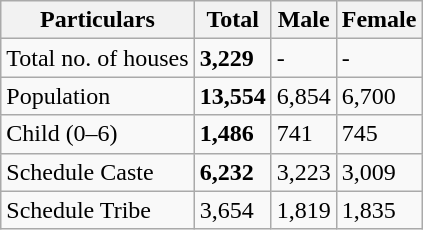<table class="wikitable">
<tr>
<th>Particulars</th>
<th>Total</th>
<th>Male</th>
<th>Female</th>
</tr>
<tr>
<td>Total no. of houses</td>
<td><strong>3,229</strong></td>
<td>-</td>
<td>-</td>
</tr>
<tr>
<td>Population</td>
<td><strong>13,554</strong></td>
<td>6,854</td>
<td>6,700</td>
</tr>
<tr>
<td>Child (0–6)</td>
<td><strong>1,486</strong></td>
<td>741</td>
<td>745</td>
</tr>
<tr>
<td>Schedule Caste</td>
<td><strong>6,232</strong></td>
<td>3,223</td>
<td>3,009</td>
</tr>
<tr>
<td>Schedule Tribe</td>
<td>3,654</td>
<td>1,819</td>
<td>1,835</td>
</tr>
</table>
